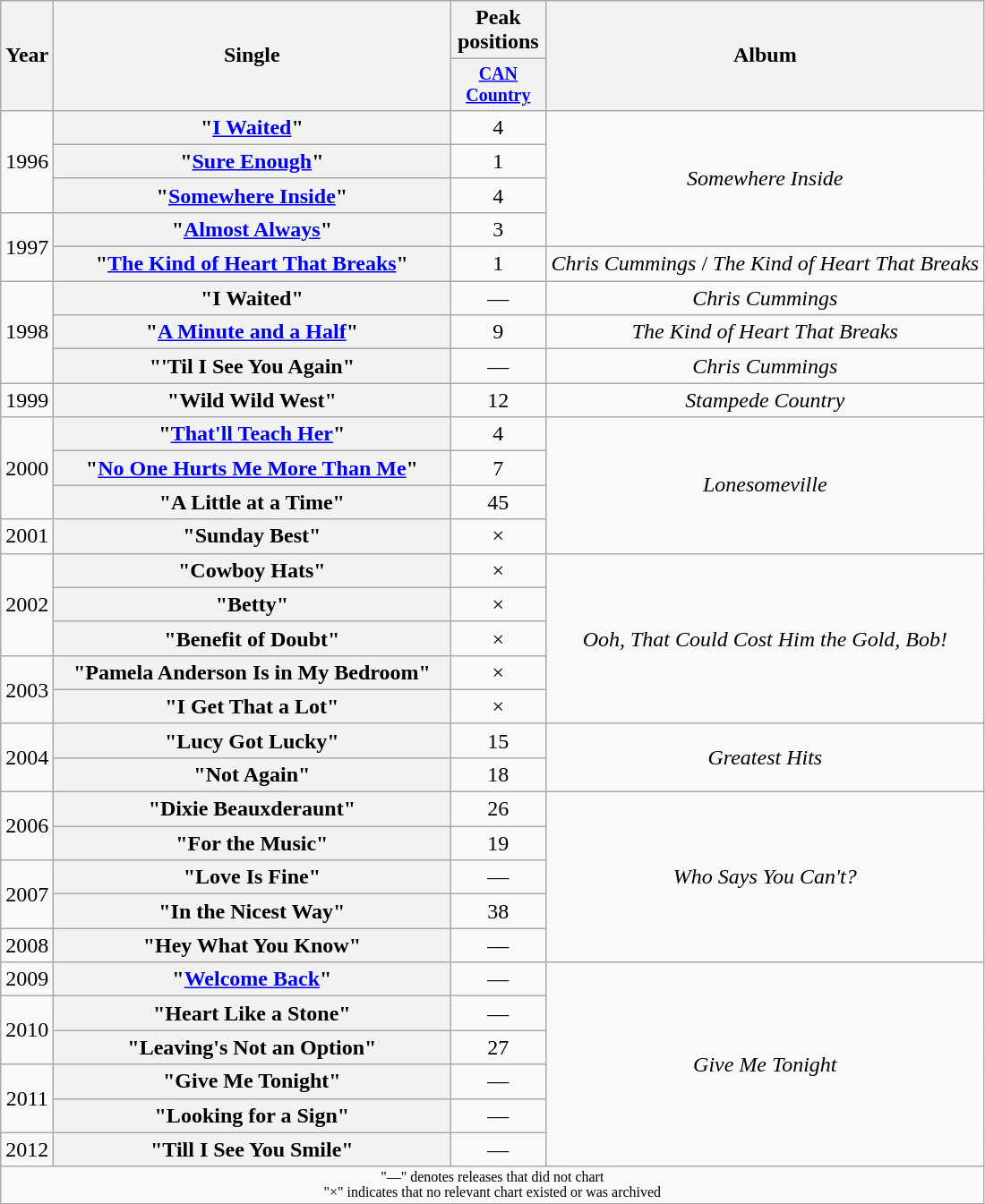<table class="wikitable plainrowheaders" style="text-align:center;">
<tr>
<th rowspan="2">Year</th>
<th rowspan="2" style="width:18em;">Single</th>
<th>Peak positions</th>
<th rowspan="2">Album</th>
</tr>
<tr style="font-size:smaller;">
<th width="65"><a href='#'>CAN Country</a><br></th>
</tr>
<tr>
<td rowspan="3">1996</td>
<th scope="row">"<a href='#'>I Waited</a>"</th>
<td>4</td>
<td rowspan="4"><em>Somewhere Inside</em></td>
</tr>
<tr>
<th scope="row">"<a href='#'>Sure Enough</a>"</th>
<td>1</td>
</tr>
<tr>
<th scope="row">"<a href='#'>Somewhere Inside</a>"</th>
<td>4</td>
</tr>
<tr>
<td rowspan="2">1997</td>
<th scope="row">"<a href='#'>Almost Always</a>"</th>
<td>3</td>
</tr>
<tr>
<th scope="row">"<a href='#'>The Kind of Heart That Breaks</a>"</th>
<td>1</td>
<td><em>Chris Cummings</em> / <em>The Kind of Heart That Breaks</em></td>
</tr>
<tr>
<td rowspan="3">1998</td>
<th scope="row">"I Waited" </th>
<td>—</td>
<td><em>Chris Cummings</em></td>
</tr>
<tr>
<th scope="row">"<a href='#'>A Minute and a Half</a>"</th>
<td>9</td>
<td><em>The Kind of Heart That Breaks</em></td>
</tr>
<tr>
<th scope="row">"'Til I See You Again"</th>
<td>—</td>
<td><em>Chris Cummings</em></td>
</tr>
<tr>
<td>1999</td>
<th scope="row">"Wild Wild West"</th>
<td>12</td>
<td><em>Stampede Country</em></td>
</tr>
<tr>
<td rowspan="3">2000</td>
<th scope="row">"<a href='#'>That'll Teach Her</a>"</th>
<td>4</td>
<td rowspan="4"><em>Lonesomeville</em></td>
</tr>
<tr>
<th scope="row">"<a href='#'>No One Hurts Me More Than Me</a>"</th>
<td>7</td>
</tr>
<tr>
<th scope="row">"A Little at a Time"</th>
<td>45</td>
</tr>
<tr>
<td>2001</td>
<th scope="row">"Sunday Best"</th>
<td>×</td>
</tr>
<tr>
<td rowspan="3">2002</td>
<th scope="row">"Cowboy Hats"</th>
<td>×</td>
<td rowspan="5"><em>Ooh, That Could Cost Him the Gold, Bob!</em></td>
</tr>
<tr>
<th scope="row">"Betty"</th>
<td>×</td>
</tr>
<tr>
<th scope="row">"Benefit of Doubt"</th>
<td>×</td>
</tr>
<tr>
<td rowspan="2">2003</td>
<th scope="row">"Pamela Anderson Is in My Bedroom"</th>
<td>×</td>
</tr>
<tr>
<th scope="row">"I Get That a Lot"</th>
<td>×</td>
</tr>
<tr>
<td rowspan="2">2004</td>
<th scope="row">"Lucy Got Lucky"</th>
<td>15</td>
<td rowspan="2"><em>Greatest Hits</em></td>
</tr>
<tr>
<th scope="row">"Not Again"</th>
<td>18</td>
</tr>
<tr>
<td rowspan="2">2006</td>
<th scope="row">"Dixie Beauxderaunt"</th>
<td>26</td>
<td rowspan="5"><em>Who Says You Can't?</em></td>
</tr>
<tr>
<th scope="row">"For the Music"</th>
<td>19</td>
</tr>
<tr>
<td rowspan="2">2007</td>
<th scope="row">"Love Is Fine"</th>
<td>—</td>
</tr>
<tr>
<th scope="row">"In the Nicest Way"</th>
<td>38</td>
</tr>
<tr>
<td>2008</td>
<th scope="row">"Hey What You Know"</th>
<td>—</td>
</tr>
<tr>
<td>2009</td>
<th scope="row">"<a href='#'>Welcome Back</a>"</th>
<td>—</td>
<td rowspan="6"><em>Give Me Tonight</em></td>
</tr>
<tr>
<td rowspan="2">2010</td>
<th scope="row">"Heart Like a Stone"</th>
<td>—</td>
</tr>
<tr>
<th scope="row">"Leaving's Not an Option"</th>
<td>27</td>
</tr>
<tr>
<td rowspan="2">2011</td>
<th scope="row">"Give Me Tonight"</th>
<td>—</td>
</tr>
<tr>
<th scope="row">"Looking for a Sign"</th>
<td>—</td>
</tr>
<tr>
<td>2012</td>
<th scope="row">"Till I See You Smile"</th>
<td>—</td>
</tr>
<tr>
<td colspan="4" style="font-size:8pt">"—" denotes releases that did not chart<br>"×" indicates that no relevant chart existed or was archived</td>
</tr>
</table>
